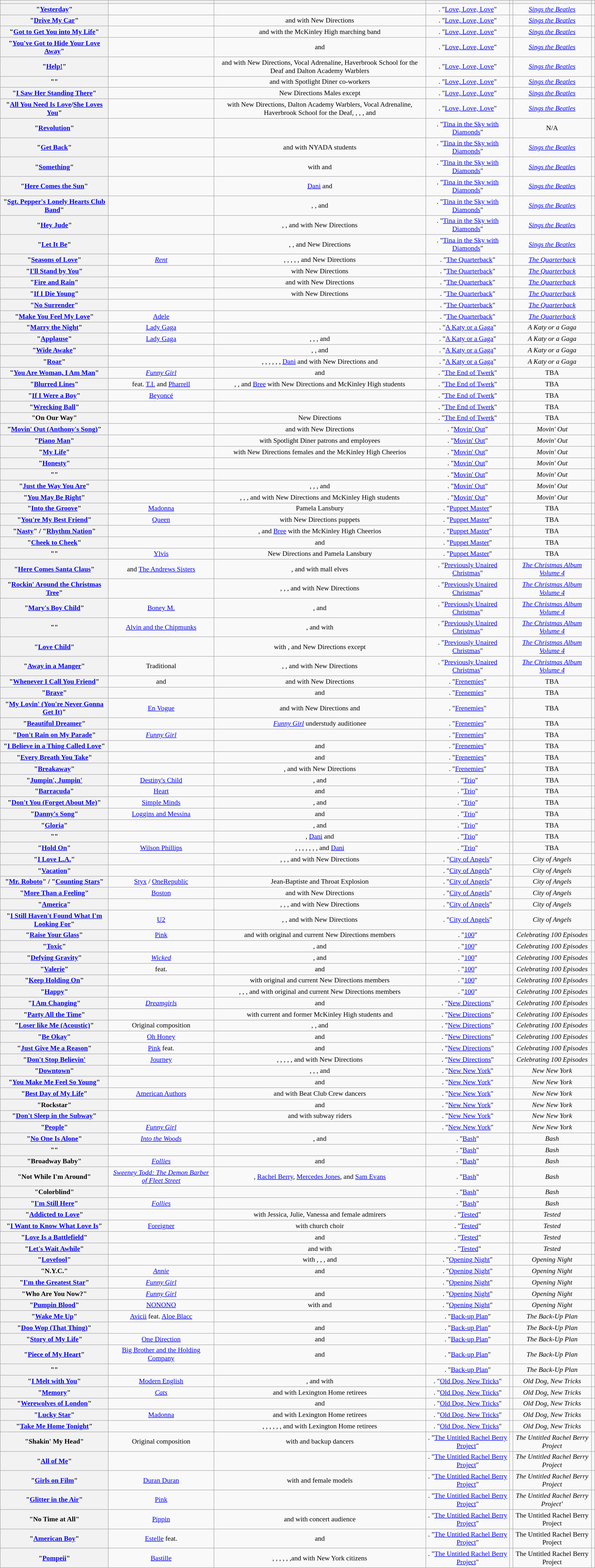<table class="wikitable sortable" style="font-size:90%; text-align: center">
<tr>
<th scope="col"></th>
<th scope="col"></th>
<th scope="col"></th>
<th scope="col"></th>
<th scope="col"></th>
<th scope="col"></th>
<th scope="col"></th>
</tr>
<tr>
<th scope="row">"<a href='#'>Yesterday</a>"</th>
<td></td>
<td></td>
<td>. "<a href='#'>Love, Love, Love</a>"</td>
<td></td>
<td><em><a href='#'>Sings the Beatles</a></em></td>
<td></td>
</tr>
<tr>
<th scope="row">"<a href='#'>Drive My Car</a>"</th>
<td></td>
<td> and  with New Directions</td>
<td>. "<a href='#'>Love, Love, Love</a>"</td>
<td></td>
<td><em><a href='#'>Sings the Beatles</a></em></td>
<td></td>
</tr>
<tr>
<th scope="row">"<a href='#'>Got to Get You into My Life</a>"</th>
<td></td>
<td> and  with the McKinley High marching band</td>
<td>. "<a href='#'>Love, Love, Love</a>"</td>
<td></td>
<td><em><a href='#'>Sings the Beatles</a></em></td>
<td></td>
</tr>
<tr>
<th scope="row">"<a href='#'>You've Got to Hide Your Love Away</a>"</th>
<td></td>
<td> and </td>
<td>. "<a href='#'>Love, Love, Love</a>"</td>
<td></td>
<td><em><a href='#'>Sings the Beatles</a></em></td>
<td></td>
</tr>
<tr>
<th scope="row">"<a href='#'>Help!</a>"</th>
<td></td>
<td> and  with New Directions, Vocal Adrenaline, Haverbrook School for the Deaf and Dalton Academy Warblers</td>
<td>. "<a href='#'>Love, Love, Love</a>"</td>
<td></td>
<td><em><a href='#'>Sings the Beatles</a></em></td>
<td></td>
</tr>
<tr>
<th scope="row">"" </th>
<td></td>
<td> and  with Spotlight Diner co-workers</td>
<td>. "<a href='#'>Love, Love, Love</a>"</td>
<td></td>
<td><em><a href='#'>Sings the Beatles</a></em></td>
<td></td>
</tr>
<tr>
<th scope="row">"<a href='#'>I Saw Her Standing There</a>"</th>
<td></td>
<td>New Directions Males except </td>
<td>. "<a href='#'>Love, Love, Love</a>"</td>
<td></td>
<td><em><a href='#'>Sings the Beatles</a></em></td>
<td></td>
</tr>
<tr>
<th scope="row">"<a href='#'>All You Need Is Love</a>/<a href='#'>She Loves You</a>"</th>
<td></td>
<td> with New Directions, Dalton Academy Warblers, Vocal Adrenaline, Haverbrook School for the Deaf, , , ,  and </td>
<td>. "<a href='#'>Love, Love, Love</a>"</td>
<td></td>
<td><em><a href='#'>Sings the Beatles</a></em></td>
<td></td>
</tr>
<tr>
<th scope="row">"<a href='#'>Revolution</a>"</th>
<td></td>
<td></td>
<td>. "<a href='#'>Tina in the Sky with Diamonds</a>"</td>
<td></td>
<td>N/A</td>
<td></td>
</tr>
<tr>
<th scope="row">"<a href='#'>Get Back</a>"</th>
<td></td>
<td> and  with NYADA students</td>
<td>. "<a href='#'>Tina in the Sky with Diamonds</a>"</td>
<td></td>
<td><em><a href='#'>Sings the Beatles</a></em></td>
<td></td>
</tr>
<tr>
<th scope="row">"<a href='#'>Something</a>"</th>
<td></td>
<td> with  and </td>
<td>. "<a href='#'>Tina in the Sky with Diamonds</a>"</td>
<td></td>
<td><em><a href='#'>Sings the Beatles</a></em></td>
<td></td>
</tr>
<tr>
<th scope="row">"<a href='#'>Here Comes the Sun</a>"</th>
<td></td>
<td><a href='#'>Dani</a> and </td>
<td>. "<a href='#'>Tina in the Sky with Diamonds</a>"</td>
<td></td>
<td><em><a href='#'>Sings the Beatles</a></em></td>
<td></td>
</tr>
<tr>
<th scope="row">"<a href='#'>Sgt. Pepper's Lonely Hearts Club Band</a>"</th>
<td></td>
<td>, ,  and </td>
<td>. "<a href='#'>Tina in the Sky with Diamonds</a>"</td>
<td></td>
<td><em><a href='#'>Sings the Beatles</a></em></td>
<td></td>
</tr>
<tr>
<th scope="row">"<a href='#'>Hey Jude</a>"</th>
<td></td>
<td>, ,  and  with New Directions</td>
<td>. "<a href='#'>Tina in the Sky with Diamonds</a>"</td>
<td></td>
<td><em><a href='#'>Sings the Beatles</a></em></td>
<td></td>
</tr>
<tr>
<th scope="row">"<a href='#'>Let It Be</a>"</th>
<td></td>
<td>, ,  and New Directions</td>
<td>. "<a href='#'>Tina in the Sky with Diamonds</a>"</td>
<td></td>
<td><em><a href='#'>Sings the Beatles</a></em></td>
<td></td>
</tr>
<tr>
<th scope="row">"<a href='#'>Seasons of Love</a>"</th>
<td><em><a href='#'>Rent</a></em></td>
<td>, , , , ,  and New Directions</td>
<td>. "<a href='#'>The Quarterback</a>"</td>
<td></td>
<td><em><a href='#'>The Quarterback</a></em></td>
<td></td>
</tr>
<tr>
<th scope="row">"<a href='#'>I'll Stand by You</a>"</th>
<td></td>
<td> with New Directions</td>
<td>. "<a href='#'>The Quarterback</a>"</td>
<td></td>
<td><em><a href='#'>The Quarterback</a></em></td>
<td></td>
</tr>
<tr>
<th scope="row">"<a href='#'>Fire and Rain</a>"</th>
<td></td>
<td> and  with New Directions</td>
<td>. "<a href='#'>The Quarterback</a>"</td>
<td></td>
<td><em><a href='#'>The Quarterback</a></em></td>
<td></td>
</tr>
<tr>
<th scope="row">"<a href='#'>If I Die Young</a>"</th>
<td></td>
<td> with New Directions</td>
<td>. "<a href='#'>The Quarterback</a>"</td>
<td></td>
<td><em><a href='#'>The Quarterback</a></em></td>
<td></td>
</tr>
<tr>
<th scope="row">"<a href='#'>No Surrender</a>"</th>
<td></td>
<td></td>
<td>. "<a href='#'>The Quarterback</a>"</td>
<td></td>
<td><em><a href='#'>The Quarterback</a></em></td>
<td></td>
</tr>
<tr>
<th scope="row">"<a href='#'>Make You Feel My Love</a>"</th>
<td><a href='#'>Adele</a></td>
<td></td>
<td>. "<a href='#'>The Quarterback</a>"</td>
<td></td>
<td><em><a href='#'>The Quarterback</a></em></td>
<td></td>
</tr>
<tr>
<th scope="row">"<a href='#'>Marry the Night</a>"</th>
<td><a href='#'>Lady Gaga</a></td>
<td></td>
<td>. "<a href='#'>A Katy or a Gaga</a>"</td>
<td></td>
<td><em>A Katy or a Gaga</em></td>
<td></td>
</tr>
<tr>
<th scope="row">"<a href='#'>Applause</a>"</th>
<td><a href='#'>Lady Gaga</a></td>
<td>, , ,  and </td>
<td>. "<a href='#'>A Katy or a Gaga</a>"</td>
<td></td>
<td><em>A Katy or a Gaga</em></td>
<td></td>
</tr>
<tr>
<th scope="row">"<a href='#'>Wide Awake</a>"</th>
<td></td>
<td>, ,  and </td>
<td>. "<a href='#'>A Katy or a Gaga</a>"</td>
<td></td>
<td><em>A Katy or a Gaga</em></td>
<td></td>
</tr>
<tr>
<th scope="row">"<a href='#'>Roar</a>"</th>
<td></td>
<td>, , , , , , <a href='#'>Dani</a> and  with New Directions and </td>
<td>. "<a href='#'>A Katy or a Gaga</a>"</td>
<td></td>
<td><em>A Katy or a Gaga</em></td>
<td></td>
</tr>
<tr>
<th scope="row">"<a href='#'>You Are Woman, I Am Man</a>"</th>
<td><em><a href='#'>Funny Girl</a></em></td>
<td> and </td>
<td>. "<a href='#'>The End of Twerk</a>"</td>
<td></td>
<td>TBA</td>
<td></td>
</tr>
<tr>
<th scope="row">"<a href='#'>Blurred Lines</a>"</th>
<td> feat. <a href='#'>T.I.</a> and <a href='#'>Pharrell</a></td>
<td>, ,  and <a href='#'>Bree</a> with New Directions and McKinley High students</td>
<td>. "<a href='#'>The End of Twerk</a>"</td>
<td></td>
<td>TBA</td>
<td></td>
</tr>
<tr>
<th scope="row">"<a href='#'>If I Were a Boy</a>"</th>
<td><a href='#'>Beyoncé</a></td>
<td></td>
<td>. "<a href='#'>The End of Twerk</a>"</td>
<td></td>
<td>TBA</td>
<td></td>
</tr>
<tr>
<th scope="row">"<a href='#'>Wrecking Ball</a>"</th>
<td></td>
<td></td>
<td>. "<a href='#'>The End of Twerk</a>"</td>
<td></td>
<td>TBA</td>
<td></td>
</tr>
<tr>
<th scope="row">"On Our Way"</th>
<td></td>
<td>New Directions</td>
<td>. "<a href='#'>The End of Twerk</a>"</td>
<td></td>
<td>TBA</td>
<td></td>
</tr>
<tr>
<th scope="row">"<a href='#'>Movin' Out (Anthony's Song)</a>"</th>
<td></td>
<td> and  with New Directions</td>
<td>. "<a href='#'>Movin' Out</a>"</td>
<td></td>
<td><em>Movin' Out</em></td>
<td></td>
</tr>
<tr>
<th scope="row">"<a href='#'>Piano Man</a>"</th>
<td></td>
<td> with Spotlight Diner patrons and employees</td>
<td>. "<a href='#'>Movin' Out</a>"</td>
<td></td>
<td><em>Movin' Out</em></td>
<td></td>
</tr>
<tr>
<th scope="row">"<a href='#'>My Life</a>"</th>
<td></td>
<td> with New Directions females and the McKinley High Cheerios</td>
<td>. "<a href='#'>Movin' Out</a>"</td>
<td></td>
<td><em>Movin' Out</em></td>
<td></td>
</tr>
<tr>
<th scope="row">"<a href='#'>Honesty</a>"</th>
<td></td>
<td></td>
<td>. "<a href='#'>Movin' Out</a>"</td>
<td></td>
<td><em>Movin' Out</em></td>
<td></td>
</tr>
<tr>
<th scope="row">"" </th>
<td></td>
<td></td>
<td>. "<a href='#'>Movin' Out</a>"</td>
<td></td>
<td><em>Movin' Out</em></td>
<td></td>
</tr>
<tr>
<th scope="row">"<a href='#'>Just the Way You Are</a>"</th>
<td></td>
<td>, , ,  and </td>
<td>. "<a href='#'>Movin' Out</a>"</td>
<td></td>
<td><em>Movin' Out</em></td>
<td></td>
</tr>
<tr>
<th scope="row">"<a href='#'>You May Be Right</a>"</th>
<td></td>
<td>, , ,  and  with New Directions and McKinley High students</td>
<td>. "<a href='#'>Movin' Out</a>"</td>
<td></td>
<td><em>Movin' Out</em></td>
<td></td>
</tr>
<tr>
<th scope="row">"<a href='#'>Into the Groove</a>"</th>
<td><a href='#'>Madonna</a></td>
<td>Pamela Lansbury</td>
<td>. "<a href='#'>Puppet Master</a>"</td>
<td></td>
<td>TBA</td>
<td></td>
</tr>
<tr>
<th scope="row">"<a href='#'>You're My Best Friend</a>"</th>
<td><a href='#'>Queen</a></td>
<td> with New Directions puppets</td>
<td>. "<a href='#'>Puppet Master</a>"</td>
<td></td>
<td>TBA</td>
<td></td>
</tr>
<tr>
<th scope="row">"<a href='#'>Nasty</a>" / "<a href='#'>Rhythm Nation</a>"</th>
<td></td>
<td>,  and <a href='#'>Bree</a> with the McKinley High Cheerios</td>
<td>. "<a href='#'>Puppet Master</a>"</td>
<td></td>
<td>TBA</td>
<td></td>
</tr>
<tr>
<th scope="row">"<a href='#'>Cheek to Cheek</a>"</th>
<td></td>
<td> and </td>
<td>. "<a href='#'>Puppet Master</a>"</td>
<td></td>
<td>TBA</td>
<td></td>
</tr>
<tr>
<th scope="row">"" </th>
<td><a href='#'>Ylvis</a></td>
<td>New Directions and Pamela Lansbury</td>
<td>. "<a href='#'>Puppet Master</a>"</td>
<td></td>
<td>TBA</td>
<td></td>
</tr>
<tr>
<th scope="row">"<a href='#'>Here Comes Santa Claus</a>"</th>
<td> and <a href='#'>The Andrews Sisters</a></td>
<td>,  and  with mall elves</td>
<td>. "<a href='#'>Previously Unaired Christmas</a>"</td>
<td></td>
<td><em><a href='#'>The Christmas Album Volume 4</a></em></td>
<td></td>
</tr>
<tr>
<th scope="row">"<a href='#'>Rockin' Around the Christmas Tree</a>"</th>
<td></td>
<td>, , ,  and  with New Directions</td>
<td>. "<a href='#'>Previously Unaired Christmas</a>"</td>
<td></td>
<td><em><a href='#'>The Christmas Album Volume 4</a></em></td>
<td></td>
</tr>
<tr>
<th scope="row">"<a href='#'>Mary's Boy Child</a>"</th>
<td><a href='#'>Boney M.</a></td>
<td>,  and </td>
<td>. "<a href='#'>Previously Unaired Christmas</a>"</td>
<td></td>
<td><em><a href='#'>The Christmas Album Volume 4</a></em></td>
<td></td>
</tr>
<tr>
<th scope="row">"" </th>
<td><a href='#'>Alvin and the Chipmunks</a></td>
<td>,  and  with </td>
<td>. "<a href='#'>Previously Unaired Christmas</a>"</td>
<td></td>
<td><em><a href='#'>The Christmas Album Volume 4</a></em></td>
<td></td>
</tr>
<tr>
<th scope="row">"<a href='#'>Love Child</a>"</th>
<td></td>
<td> with ,  and New Directions except </td>
<td>. "<a href='#'>Previously Unaired Christmas</a>"</td>
<td></td>
<td><em><a href='#'>The Christmas Album Volume 4</a></em></td>
<td></td>
</tr>
<tr>
<th scope="row">"<a href='#'>Away in a Manger</a>"</th>
<td>Traditional</td>
<td>, ,  and  with New Directions</td>
<td>. "<a href='#'>Previously Unaired Christmas</a>"</td>
<td></td>
<td><em><a href='#'>The Christmas Album Volume 4</a></em></td>
<td></td>
</tr>
<tr>
<th scope="row">"<a href='#'>Whenever I Call You Friend</a>"</th>
<td> and </td>
<td> and  with New Directions</td>
<td>. "<a href='#'>Frenemies</a>"</td>
<td></td>
<td>TBA</td>
<td></td>
</tr>
<tr>
<th scope="row">"<a href='#'>Brave</a>"</th>
<td></td>
<td> and </td>
<td>. "<a href='#'>Frenemies</a>"</td>
<td></td>
<td>TBA</td>
<td></td>
</tr>
<tr>
<th scope="row">"<a href='#'>My Lovin' (You're Never Gonna Get It)</a>"</th>
<td><a href='#'>En Vogue</a></td>
<td> and  with New Directions and </td>
<td>. "<a href='#'>Frenemies</a>"</td>
<td></td>
<td>TBA</td>
<td></td>
</tr>
<tr>
<th scope="row">"<a href='#'>Beautiful Dreamer</a>"</th>
<td></td>
<td><em><a href='#'>Funny Girl</a></em> understudy auditionee</td>
<td>. "<a href='#'>Frenemies</a>"</td>
<td></td>
<td>TBA</td>
<td></td>
</tr>
<tr>
<th scope="row">"<a href='#'>Don't Rain on My Parade</a>"</th>
<td><em><a href='#'>Funny Girl</a></em></td>
<td></td>
<td>. "<a href='#'>Frenemies</a>"</td>
<td></td>
<td>TBA</td>
<td></td>
</tr>
<tr>
<th scope="row">"<a href='#'>I Believe in a Thing Called Love</a>"</th>
<td></td>
<td> and </td>
<td>. "<a href='#'>Frenemies</a>"</td>
<td></td>
<td>TBA</td>
<td></td>
</tr>
<tr>
<th scope="row">"<a href='#'>Every Breath You Take</a>"</th>
<td></td>
<td> and </td>
<td>. "<a href='#'>Frenemies</a>"</td>
<td></td>
<td>TBA</td>
<td></td>
</tr>
<tr>
<th scope="row">"<a href='#'>Breakaway</a>"</th>
<td></td>
<td>,  and  with New Directions</td>
<td>. "<a href='#'>Frenemies</a>"</td>
<td></td>
<td>TBA</td>
<td></td>
</tr>
<tr>
<th scope="row">"<a href='#'>Jumpin', Jumpin'</a></th>
<td><a href='#'>Destiny's Child</a></td>
<td>,  and </td>
<td>. "<a href='#'>Trio</a>"</td>
<td></td>
<td>TBA</td>
<td></td>
</tr>
<tr>
<th scope="row">"<a href='#'>Barracuda</a>"</th>
<td><a href='#'>Heart</a></td>
<td> and </td>
<td>. "<a href='#'>Trio</a>"</td>
<td></td>
<td>TBA</td>
<td></td>
</tr>
<tr>
<th scope="row">"<a href='#'>Don't You (Forget About Me)</a>"</th>
<td><a href='#'>Simple Minds</a></td>
<td>,  and </td>
<td>. "<a href='#'>Trio</a>"</td>
<td></td>
<td>TBA</td>
<td></td>
</tr>
<tr>
<th scope="row">"<a href='#'>Danny's Song</a>"</th>
<td><a href='#'>Loggins and Messina</a></td>
<td> and </td>
<td>. "<a href='#'>Trio</a>"</td>
<td></td>
<td>TBA</td>
<td></td>
</tr>
<tr>
<th scope="row">"<a href='#'>Gloria</a>"</th>
<td></td>
<td>,  and </td>
<td>. "<a href='#'>Trio</a>"</td>
<td></td>
<td>TBA</td>
<td></td>
</tr>
<tr>
<th scope="row">""</th>
<td></td>
<td>, <a href='#'>Dani</a> and </td>
<td>. "<a href='#'>Trio</a>"</td>
<td></td>
<td>TBA</td>
<td></td>
</tr>
<tr>
<th scope="row">"<a href='#'>Hold On</a>"</th>
<td><a href='#'>Wilson Phillips</a></td>
<td>, , , , , , ,  and <a href='#'>Dani</a></td>
<td>. "<a href='#'>Trio</a>"</td>
<td></td>
<td>TBA</td>
<td></td>
</tr>
<tr>
<th scope="row">"<a href='#'>I Love L.A.</a>"</th>
<td></td>
<td>, , ,  and  with New Directions</td>
<td>. "<a href='#'>City of Angels</a>"</td>
<td></td>
<td><em>City of Angels</em></td>
<td></td>
</tr>
<tr>
<th scope="row">"<a href='#'>Vacation</a>"</th>
<td></td>
<td></td>
<td>. "<a href='#'>City of Angels</a>"</td>
<td></td>
<td><em>City of Angels</em></td>
<td></td>
</tr>
<tr>
<th scope="row">"<a href='#'>Mr. Roboto</a>" / "<a href='#'>Counting Stars</a>"</th>
<td><a href='#'>Styx</a> / <a href='#'>OneRepublic</a></td>
<td>Jean-Baptiste and Throat Explosion</td>
<td>. "<a href='#'>City of Angels</a>"</td>
<td></td>
<td><em>City of Angels</em></td>
<td></td>
</tr>
<tr>
<th scope="row">"<a href='#'>More Than a Feeling</a>"</th>
<td><a href='#'>Boston</a></td>
<td> and  with New Directions</td>
<td>. "<a href='#'>City of Angels</a>"</td>
<td></td>
<td><em>City of Angels</em></td>
<td></td>
</tr>
<tr>
<th scope="row">"<a href='#'>America</a>"</th>
<td></td>
<td>, , , and  with New Directions</td>
<td>. "<a href='#'>City of Angels</a>"</td>
<td></td>
<td><em>City of Angels</em></td>
<td></td>
</tr>
<tr>
<th scope="row">"<a href='#'>I Still Haven't Found What I'm Looking For</a>"</th>
<td><a href='#'>U2</a></td>
<td>, ,  and  with New Directions</td>
<td>. "<a href='#'>City of Angels</a>"</td>
<td></td>
<td><em>City of Angels</em></td>
<td></td>
</tr>
<tr>
<th scope="row">"<a href='#'>Raise Your Glass</a>"</th>
<td><a href='#'>Pink</a></td>
<td> and  with original and current New Directions members</td>
<td>. "<a href='#'>100</a>"</td>
<td></td>
<td><em>Celebrating 100 Episodes</em></td>
<td></td>
</tr>
<tr>
<th scope="row">"<a href='#'>Toxic</a>"</th>
<td></td>
<td>,  and </td>
<td>. "<a href='#'>100</a>"</td>
<td></td>
<td><em>Celebrating 100 Episodes</em></td>
<td></td>
</tr>
<tr>
<th scope="row">"<a href='#'>Defying Gravity</a>"</th>
<td><em><a href='#'>Wicked</a></em></td>
<td>,  and </td>
<td>. "<a href='#'>100</a>"</td>
<td></td>
<td><em>Celebrating 100 Episodes</em></td>
<td></td>
</tr>
<tr>
<th scope="row">"<a href='#'>Valerie</a>"</th>
<td> feat. </td>
<td> and </td>
<td>. "<a href='#'>100</a>"</td>
<td></td>
<td><em>Celebrating 100 Episodes</em></td>
<td></td>
</tr>
<tr>
<th scope="row">"<a href='#'>Keep Holding On</a>"</th>
<td></td>
<td> with original and current New Directions members</td>
<td>. "<a href='#'>100</a>"</td>
<td></td>
<td><em>Celebrating 100 Episodes</em></td>
<td></td>
</tr>
<tr>
<th scope="row">"<a href='#'>Happy</a>"</th>
<td></td>
<td>, , ,  and  with original and current New Directions members</td>
<td>. "<a href='#'>100</a>"</td>
<td></td>
<td><em>Celebrating 100 Episodes</em></td>
<td></td>
</tr>
<tr>
<th scope="row">"<a href='#'>I Am Changing</a>"</th>
<td><em><a href='#'>Dreamgirls</a></em></td>
<td> and </td>
<td>. "<a href='#'>New Directions</a>"</td>
<td></td>
<td><em>Celebrating 100 Episodes</em></td>
<td></td>
</tr>
<tr>
<th scope="row">"<a href='#'>Party All the Time</a>"</th>
<td></td>
<td> with current and former McKinley High students and </td>
<td>. "<a href='#'>New Directions</a>"</td>
<td></td>
<td><em>Celebrating 100 Episodes</em></td>
<td></td>
</tr>
<tr>
<th scope="row">"<a href='#'>Loser like Me (Acoustic)</a>"</th>
<td>Original composition</td>
<td>, ,  and </td>
<td>. "<a href='#'>New Directions</a>"</td>
<td></td>
<td><em>Celebrating 100 Episodes</em></td>
<td></td>
</tr>
<tr>
<th scope="row">"<a href='#'>Be Okay</a>"</th>
<td><a href='#'>Oh Honey</a></td>
<td> and </td>
<td>. "<a href='#'>New Directions</a>"</td>
<td></td>
<td><em>Celebrating 100 Episodes</em></td>
<td></td>
</tr>
<tr>
<th scope="row">"<a href='#'>Just Give Me a Reason</a>"</th>
<td><a href='#'>Pink</a> feat. </td>
<td> and </td>
<td>. "<a href='#'>New Directions</a>"</td>
<td></td>
<td><em>Celebrating 100 Episodes</em></td>
<td></td>
</tr>
<tr>
<th scope="row">"<a href='#'>Don't Stop Believin'</a></th>
<td><a href='#'>Journey</a></td>
<td>, , , , , and  with New Directions</td>
<td>. "<a href='#'>New Directions</a>"</td>
<td></td>
<td><em>Celebrating 100 Episodes</em></td>
<td></td>
</tr>
<tr>
<th scope="row">"<a href='#'>Downtown</a>"</th>
<td></td>
<td>, , ,  and </td>
<td>. "<a href='#'>New New York</a>"</td>
<td></td>
<td><em>New New York</em></td>
<td></td>
</tr>
<tr>
<th scope="row">"<a href='#'>You Make Me Feel So Young</a>"</th>
<td></td>
<td> and </td>
<td>. "<a href='#'>New New York</a>"</td>
<td></td>
<td><em>New New York</em></td>
<td></td>
</tr>
<tr>
<th scope="row">"<a href='#'>Best Day of My Life</a>"</th>
<td><a href='#'>American Authors</a></td>
<td> and  with Beat Club Crew dancers</td>
<td>. "<a href='#'>New New York</a>"</td>
<td></td>
<td><em>New New York</em></td>
<td></td>
</tr>
<tr>
<th scope="row">"Rockstar"</th>
<td></td>
<td> and </td>
<td>. "<a href='#'>New New York</a>"</td>
<td></td>
<td><em>New New York</em></td>
<td></td>
</tr>
<tr>
<th scope="row">"<a href='#'>Don't Sleep in the Subway</a>"</th>
<td></td>
<td> and  with subway riders</td>
<td>. "<a href='#'>New New York</a>"</td>
<td></td>
<td><em>New New York</em></td>
<td></td>
</tr>
<tr>
<th scope="row">"<a href='#'>People</a>"</th>
<td><em><a href='#'>Funny Girl</a></em></td>
<td></td>
<td>. "<a href='#'>New New York</a>"</td>
<td></td>
<td><em>New New York</em></td>
<td></td>
</tr>
<tr>
<th scope="row">"<a href='#'>No One Is Alone</a>"</th>
<td><em><a href='#'>Into the Woods</a></em></td>
<td>,  and </td>
<td>. "<a href='#'>Bash</a>"</td>
<td></td>
<td><em>Bash</em></td>
<td></td>
</tr>
<tr>
<th scope="row">""</th>
<td></td>
<td></td>
<td>. "<a href='#'>Bash</a>"</td>
<td></td>
<td><em>Bash</em></td>
<td></td>
</tr>
<tr>
<th scope="row">"Broadway Baby"</th>
<td><em><a href='#'>Follies</a></em></td>
<td> and </td>
<td>. "<a href='#'>Bash</a>"</td>
<td></td>
<td><em>Bash</em></td>
<td></td>
</tr>
<tr>
<th scope="row">"Not While I'm Around"</th>
<td><em><a href='#'>Sweeney Todd: The Demon Barber of Fleet Street</a></em></td>
<td>, <a href='#'>Rachel Berry</a>, <a href='#'>Mercedes Jones</a>, and <a href='#'>Sam Evans</a></td>
<td>. "<a href='#'>Bash</a>"</td>
<td></td>
<td><em>Bash</em></td>
<td></td>
</tr>
<tr>
<th scope="row">"Colorblind"</th>
<td></td>
<td></td>
<td>. "<a href='#'>Bash</a>"</td>
<td></td>
<td><em>Bash</em></td>
<td></td>
</tr>
<tr>
<th scope="row">"<a href='#'>I'm Still Here</a>"</th>
<td><em><a href='#'>Follies</a></em></td>
<td></td>
<td>. "<a href='#'>Bash</a>"</td>
<td></td>
<td><em>Bash</em></td>
<td></td>
</tr>
<tr>
<th scope="row">"<a href='#'>Addicted to Love</a>"</th>
<td></td>
<td> with Jessica, Julie, Vanessa and female admirers</td>
<td>. "<a href='#'>Tested</a>"</td>
<td></td>
<td><em>Tested</em></td>
<td></td>
</tr>
<tr>
<th scope="row">"<a href='#'>I Want to Know What Love Is</a>"</th>
<td><a href='#'>Foreigner</a></td>
<td> with church choir</td>
<td>. "<a href='#'>Tested</a>"</td>
<td></td>
<td><em>Tested</em></td>
<td></td>
</tr>
<tr>
<th scope="row">"<a href='#'>Love Is a Battlefield</a>"</th>
<td></td>
<td> and </td>
<td>. "<a href='#'>Tested</a>"</td>
<td></td>
<td><em>Tested</em></td>
<td></td>
</tr>
<tr>
<th scope="row">"<a href='#'>Let's Wait Awhile</a>"</th>
<td></td>
<td> and  with </td>
<td>. "<a href='#'>Tested</a>"</td>
<td></td>
<td><em>Tested</em></td>
<td></td>
</tr>
<tr>
<th scope="row">"<a href='#'>Lovefool</a>"</th>
<td></td>
<td> with , , ,  and </td>
<td>. "<a href='#'>Opening Night</a>"</td>
<td></td>
<td><em>Opening Night</em></td>
<td></td>
</tr>
<tr>
<th scope="row">"N.Y.C."</th>
<td><em><a href='#'>Annie</a></em></td>
<td> and </td>
<td>. "<a href='#'>Opening Night</a>"</td>
<td></td>
<td><em>Opening Night</em></td>
<td></td>
</tr>
<tr>
<th scope="row">"<a href='#'>I'm the Greatest Star</a>"</th>
<td><em><a href='#'>Funny Girl</a></em></td>
<td></td>
<td>. "<a href='#'>Opening Night</a>"</td>
<td></td>
<td><em>Opening Night</em></td>
<td></td>
</tr>
<tr>
<th scope="row">"Who Are You Now?"</th>
<td><em><a href='#'>Funny Girl</a></em></td>
<td> and </td>
<td>. "<a href='#'>Opening Night</a>"</td>
<td></td>
<td><em>Opening Night</em></td>
<td></td>
</tr>
<tr>
<th scope="row">"<a href='#'>Pumpin Blood</a>"</th>
<td><a href='#'>NONONO</a></td>
<td> with  and </td>
<td>. "<a href='#'>Opening Night</a>"</td>
<td></td>
<td><em>Opening Night</em></td>
<td></td>
</tr>
<tr>
<th scope="row">"<a href='#'>Wake Me Up</a>"</th>
<td><a href='#'>Avicii</a> feat. <a href='#'>Aloe Blacc</a></td>
<td></td>
<td>. "<a href='#'>Back-up Plan</a>"</td>
<td></td>
<td><em>The Back-Up Plan</em></td>
<td></td>
</tr>
<tr>
<th scope="row">"<a href='#'>Doo Wop (That Thing)</a>"</th>
<td></td>
<td> and </td>
<td>. "<a href='#'>Back-up Plan</a>"</td>
<td></td>
<td><em>The Back-Up Plan</em></td>
<td></td>
</tr>
<tr>
<th scope="row">"<a href='#'>Story of My Life</a>"</th>
<td><a href='#'>One Direction</a></td>
<td> and </td>
<td>. "<a href='#'>Back-up Plan</a>"</td>
<td></td>
<td><em>The Back-Up Plan</em></td>
<td></td>
</tr>
<tr>
<th scope="row">"<a href='#'>Piece of My Heart</a>"</th>
<td><a href='#'>Big Brother and the Holding Company</a></td>
<td> and </td>
<td>. "<a href='#'>Back-up Plan</a>"</td>
<td></td>
<td><em>The Back-Up Plan</em></td>
<td></td>
</tr>
<tr>
<th scope="row">""</th>
<td></td>
<td></td>
<td>. "<a href='#'>Back-up Plan</a>"</td>
<td></td>
<td><em>The Back-Up Plan</em></td>
<td></td>
</tr>
<tr>
<th scope="row">"<a href='#'>I Melt with You</a>"</th>
<td><a href='#'>Modern English</a></td>
<td>,  and  with </td>
<td>. "<a href='#'>Old Dog, New Tricks</a>"</td>
<td></td>
<td><em>Old Dog, New Tricks</em></td>
<td></td>
</tr>
<tr>
<th scope="row">"<a href='#'>Memory</a>"</th>
<td><em><a href='#'>Cats</a></em></td>
<td> and  with Lexington Home retirees</td>
<td>. "<a href='#'>Old Dog, New Tricks</a>"</td>
<td></td>
<td><em>Old Dog, New Tricks</em></td>
<td></td>
</tr>
<tr>
<th scope="row">"<a href='#'>Werewolves of London</a>"</th>
<td></td>
<td> and </td>
<td>. "<a href='#'>Old Dog, New Tricks</a>"</td>
<td></td>
<td><em>Old Dog, New Tricks</em></td>
<td></td>
</tr>
<tr>
<th scope="row">"<a href='#'>Lucky Star</a>"</th>
<td><a href='#'>Madonna</a></td>
<td> and  with Lexington Home retirees</td>
<td>. "<a href='#'>Old Dog, New Tricks</a>"</td>
<td></td>
<td><em>Old Dog, New Tricks</em></td>
<td></td>
</tr>
<tr>
<th scope="row">"<a href='#'>Take Me Home Tonight</a>"</th>
<td></td>
<td>, , , , , ,  and  with Lexington Home retirees</td>
<td>. "<a href='#'>Old Dog, New Tricks</a>"</td>
<td></td>
<td><em>Old Dog, New Tricks</em></td>
<td></td>
</tr>
<tr>
<th scope="row">"Shakin' My Head"</th>
<td>Original composition</td>
<td> with  and backup dancers</td>
<td>. "<a href='#'>The Untitled Rachel Berry Project</a>"</td>
<td></td>
<td><em>The Untitled Rachel Berry Project</em></td>
<td></td>
</tr>
<tr>
<th scope="row">"<a href='#'>All of Me</a>"</th>
<td></td>
<td></td>
<td>. "<a href='#'>The Untitled Rachel Berry Project</a>"</td>
<td></td>
<td><em>The Untitled Rachel Berry Project</em></td>
<td></td>
</tr>
<tr>
<th scope="row">"<a href='#'>Girls on Film</a>"</th>
<td><a href='#'>Duran Duran</a></td>
<td> with  and female models</td>
<td>. "<a href='#'>The Untitled Rachel Berry Project</a>"</td>
<td></td>
<td><em>The Untitled Rachel Berry Project</em></td>
<td></td>
</tr>
<tr>
<th scope="row">"<a href='#'>Glitter in the Air</a>"</th>
<td><a href='#'>Pink</a></td>
<td></td>
<td>. "<a href='#'>The Untitled Rachel Berry Project</a>"</td>
<td></td>
<td><em>The Untitled Rachel Berry Project<strong>'</td>
<td></td>
</tr>
<tr>
<th scope="row">"No Time at All"</th>
<td></em><a href='#'>Pippin</a><em></td>
<td> and  with concert audience</td>
<td>. "<a href='#'>The Untitled Rachel Berry Project</a>"</td>
<td></td>
<td></em>The Untitled Rachel Berry Project<em></td>
<td></td>
</tr>
<tr>
<th scope="row">"<a href='#'>American Boy</a>"</th>
<td><a href='#'>Estelle</a> feat. </td>
<td> and </td>
<td>. "<a href='#'>The Untitled Rachel Berry Project</a>"</td>
<td></td>
<td></em>The Untitled Rachel Berry Project<em></td>
<td></td>
</tr>
<tr>
<th scope="row">"<a href='#'>Pompeii</a>"</th>
<td><a href='#'>Bastille</a></td>
<td>, , , , , ,and  with New York citizens</td>
<td>. "<a href='#'>The Untitled Rachel Berry Project</a>"</td>
<td></td>
<td></em>The Untitled Rachel Berry Project<em></td>
<td></td>
</tr>
</table>
